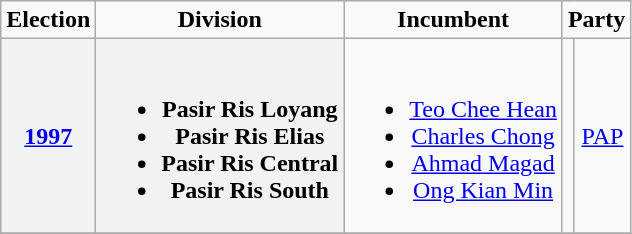<table class="wikitable" align="center" style="text-align:center">
<tr>
<td><strong>Election </strong></td>
<td><strong>Division </strong></td>
<td><strong>Incumbent</strong></td>
<td colspan="2"><strong>Party</strong></td>
</tr>
<tr>
<th><a href='#'>1997</a></th>
<th><br><ul><li>Pasir Ris Loyang</li><li>Pasir Ris Elias</li><li>Pasir Ris Central</li><li>Pasir Ris South</li></ul></th>
<td><br><ul><li><a href='#'>Teo Chee Hean</a></li><li><a href='#'>Charles Chong</a></li><li><a href='#'>Ahmad Magad</a></li><li><a href='#'>Ong Kian Min</a></li></ul></td>
<td bgcolor=></td>
<td><a href='#'>PAP</a></td>
</tr>
<tr>
</tr>
</table>
